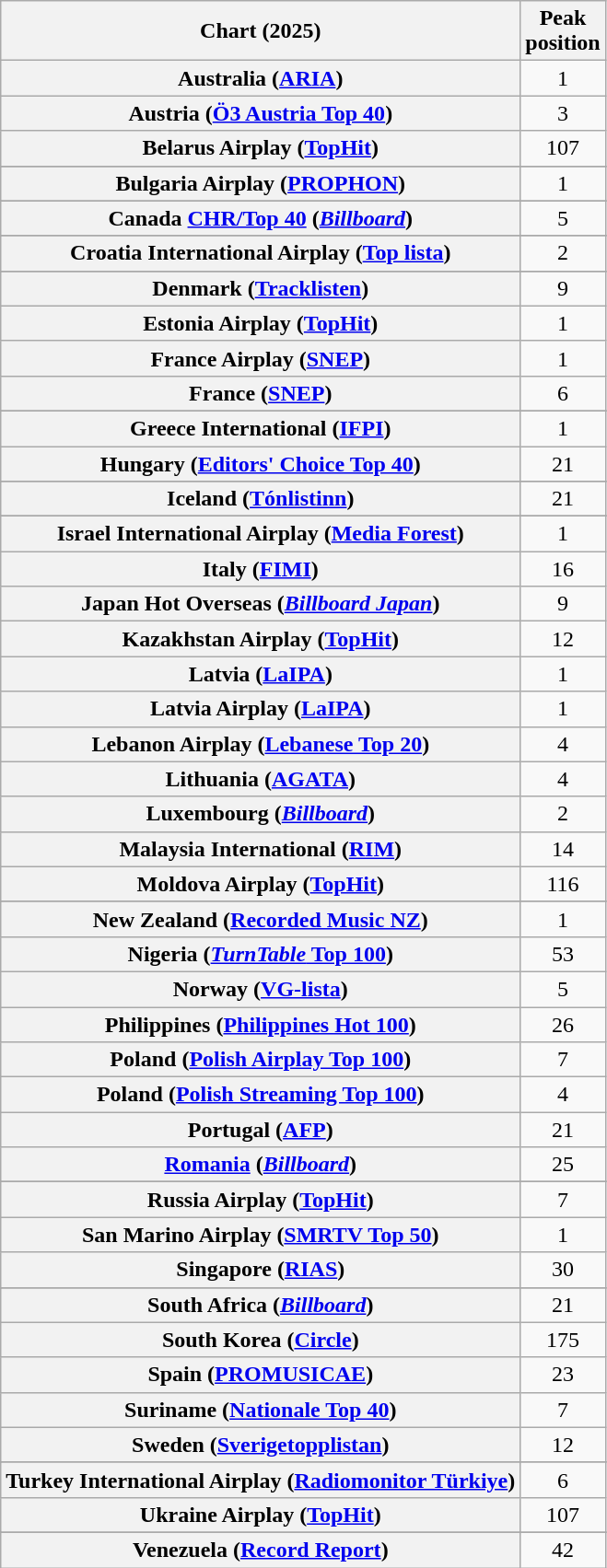<table class="wikitable sortable plainrowheaders" style="text-align:center">
<tr>
<th scope="col">Chart (2025)</th>
<th scope="col">Peak<br>position</th>
</tr>
<tr>
<th scope="row">Australia (<a href='#'>ARIA</a>)</th>
<td>1</td>
</tr>
<tr>
<th scope="row">Austria (<a href='#'>Ö3 Austria Top 40</a>)</th>
<td>3</td>
</tr>
<tr>
<th scope="row">Belarus Airplay (<a href='#'>TopHit</a>)</th>
<td>107</td>
</tr>
<tr>
</tr>
<tr>
</tr>
<tr>
</tr>
<tr>
<th scope="row">Bulgaria Airplay (<a href='#'>PROPHON</a>)</th>
<td>1</td>
</tr>
<tr>
</tr>
<tr>
<th scope="row">Canada <a href='#'>CHR/Top 40</a> (<em><a href='#'>Billboard</a></em>)</th>
<td>5</td>
</tr>
<tr>
</tr>
<tr>
<th scope="row">Croatia International Airplay (<a href='#'>Top lista</a>)</th>
<td>2</td>
</tr>
<tr>
</tr>
<tr>
</tr>
<tr>
<th scope="row">Denmark (<a href='#'>Tracklisten</a>)</th>
<td>9</td>
</tr>
<tr>
<th scope="row">Estonia Airplay (<a href='#'>TopHit</a>)</th>
<td>1</td>
</tr>
<tr>
<th scope="row">France Airplay (<a href='#'>SNEP</a>)</th>
<td>1</td>
</tr>
<tr>
<th scope="row">France (<a href='#'>SNEP</a>)</th>
<td>6</td>
</tr>
<tr>
</tr>
<tr>
</tr>
<tr>
<th scope="row">Greece International (<a href='#'>IFPI</a>)</th>
<td>1</td>
</tr>
<tr>
<th scope="row">Hungary (<a href='#'>Editors' Choice Top 40</a>)</th>
<td>21</td>
</tr>
<tr>
</tr>
<tr>
<th scope="row">Iceland (<a href='#'>Tónlistinn</a>)</th>
<td>21</td>
</tr>
<tr>
</tr>
<tr>
<th scope="row">Israel International Airplay (<a href='#'>Media Forest</a>)</th>
<td>1</td>
</tr>
<tr>
<th scope="row">Italy (<a href='#'>FIMI</a>)</th>
<td>16</td>
</tr>
<tr>
<th scope="row">Japan Hot Overseas (<em><a href='#'>Billboard Japan</a></em>)</th>
<td>9</td>
</tr>
<tr>
<th scope="row">Kazakhstan Airplay (<a href='#'>TopHit</a>)</th>
<td>12</td>
</tr>
<tr>
<th scope="row">Latvia (<a href='#'>LaIPA</a>)</th>
<td>1</td>
</tr>
<tr>
<th scope="row">Latvia Airplay (<a href='#'>LaIPA</a>)</th>
<td>1</td>
</tr>
<tr>
<th scope="row">Lebanon Airplay (<a href='#'>Lebanese Top 20</a>)</th>
<td>4</td>
</tr>
<tr>
<th scope="row">Lithuania (<a href='#'>AGATA</a>)</th>
<td>4</td>
</tr>
<tr>
<th scope="row">Luxembourg (<em><a href='#'>Billboard</a></em>)</th>
<td>2</td>
</tr>
<tr>
<th scope="row">Malaysia International (<a href='#'>RIM</a>)</th>
<td>14</td>
</tr>
<tr>
<th scope="row">Moldova Airplay (<a href='#'>TopHit</a>)</th>
<td>116</td>
</tr>
<tr>
</tr>
<tr>
</tr>
<tr>
<th scope="row">New Zealand (<a href='#'>Recorded Music NZ</a>)</th>
<td>1</td>
</tr>
<tr>
<th scope="row">Nigeria (<a href='#'><em>TurnTable</em> Top 100</a>)</th>
<td>53</td>
</tr>
<tr>
<th scope="row">Norway (<a href='#'>VG-lista</a>)</th>
<td>5</td>
</tr>
<tr>
<th scope="row">Philippines (<a href='#'>Philippines Hot 100</a>)</th>
<td>26</td>
</tr>
<tr>
<th scope="row">Poland (<a href='#'>Polish Airplay Top 100</a>)</th>
<td>7</td>
</tr>
<tr>
<th scope="row">Poland (<a href='#'>Polish Streaming Top 100</a>)</th>
<td>4</td>
</tr>
<tr>
<th scope="row">Portugal (<a href='#'>AFP</a>)</th>
<td>21</td>
</tr>
<tr>
<th scope="row"><a href='#'>Romania</a> (<em><a href='#'>Billboard</a></em>)</th>
<td>25</td>
</tr>
<tr>
</tr>
<tr>
</tr>
<tr>
<th scope="row">Russia Airplay (<a href='#'>TopHit</a>)</th>
<td>7</td>
</tr>
<tr>
<th scope="row">San Marino Airplay (<a href='#'>SMRTV Top 50</a>)</th>
<td>1</td>
</tr>
<tr>
<th scope="row">Singapore (<a href='#'>RIAS</a>)</th>
<td>30</td>
</tr>
<tr>
</tr>
<tr>
</tr>
<tr>
<th scope="row">South Africa (<em><a href='#'>Billboard</a></em>)</th>
<td>21</td>
</tr>
<tr>
<th scope="row">South Korea (<a href='#'>Circle</a>)</th>
<td>175</td>
</tr>
<tr>
<th scope="row">Spain (<a href='#'>PROMUSICAE</a>)</th>
<td>23</td>
</tr>
<tr>
<th scope="row">Suriname (<a href='#'>Nationale Top 40</a>)</th>
<td>7</td>
</tr>
<tr>
<th scope="row">Sweden (<a href='#'>Sverigetopplistan</a>)</th>
<td>12</td>
</tr>
<tr>
</tr>
<tr>
<th scope="row">Turkey International Airplay (<a href='#'>Radiomonitor Türkiye</a>)</th>
<td>6</td>
</tr>
<tr>
<th scope="row">Ukraine Airplay (<a href='#'>TopHit</a>)</th>
<td>107</td>
</tr>
<tr>
</tr>
<tr>
</tr>
<tr>
</tr>
<tr>
</tr>
<tr>
</tr>
<tr>
</tr>
<tr>
<th scope="row">Venezuela (<a href='#'>Record Report</a>)</th>
<td>42</td>
</tr>
</table>
